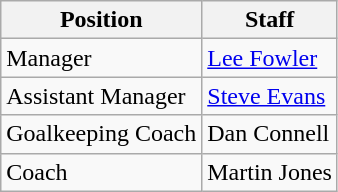<table class="wikitable">
<tr>
<th>Position</th>
<th>Staff</th>
</tr>
<tr>
<td>Manager</td>
<td> <a href='#'>Lee Fowler</a></td>
</tr>
<tr>
<td>Assistant Manager</td>
<td> <a href='#'>Steve Evans</a></td>
</tr>
<tr>
<td>Goalkeeping Coach</td>
<td> Dan Connell</td>
</tr>
<tr>
<td>Coach</td>
<td> Martin Jones</td>
</tr>
</table>
